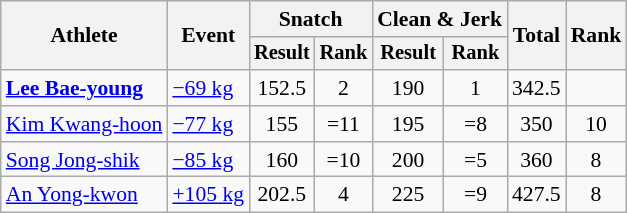<table class="wikitable" style="font-size:90%">
<tr>
<th rowspan="2">Athlete</th>
<th rowspan="2">Event</th>
<th colspan="2">Snatch</th>
<th colspan="2">Clean & Jerk</th>
<th rowspan="2">Total</th>
<th rowspan="2">Rank</th>
</tr>
<tr style="font-size:95%">
<th>Result</th>
<th>Rank</th>
<th>Result</th>
<th>Rank</th>
</tr>
<tr align=center>
<td align=left><strong><a href='#'>Lee Bae-young</a></strong></td>
<td align=left><a href='#'>−69 kg</a></td>
<td>152.5</td>
<td>2</td>
<td>190</td>
<td>1</td>
<td>342.5</td>
<td></td>
</tr>
<tr align=center>
<td align=left><a href='#'>Kim Kwang-hoon</a></td>
<td align=left><a href='#'>−77 kg</a></td>
<td>155</td>
<td>=11</td>
<td>195</td>
<td>=8</td>
<td>350</td>
<td>10</td>
</tr>
<tr align=center>
<td align=left><a href='#'>Song Jong-shik</a></td>
<td align=left><a href='#'>−85 kg</a></td>
<td>160</td>
<td>=10</td>
<td>200</td>
<td>=5</td>
<td>360</td>
<td>8</td>
</tr>
<tr align=center>
<td align=left><a href='#'>An Yong-kwon</a></td>
<td align=left><a href='#'>+105 kg</a></td>
<td>202.5</td>
<td>4</td>
<td>225</td>
<td>=9</td>
<td>427.5</td>
<td>8</td>
</tr>
</table>
